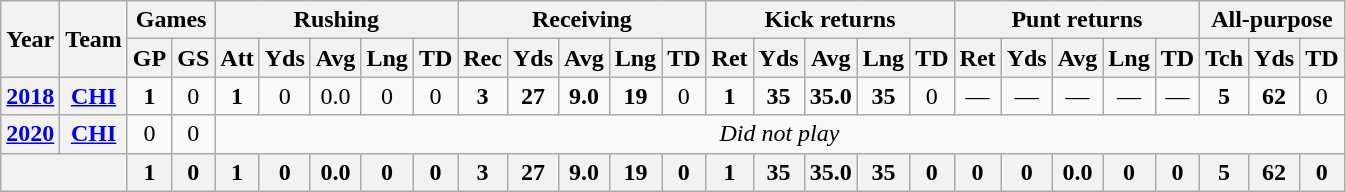<table class= "wikitable" style="text-align:center;">
<tr>
<th rowspan="2">Year</th>
<th rowspan="2">Team</th>
<th colspan="2">Games</th>
<th colspan="5">Rushing</th>
<th colspan="5">Receiving</th>
<th colspan="5">Kick returns</th>
<th colspan="5">Punt returns</th>
<th colspan="3">All-purpose</th>
</tr>
<tr>
<th>GP</th>
<th>GS</th>
<th>Att</th>
<th>Yds</th>
<th>Avg</th>
<th>Lng</th>
<th>TD</th>
<th>Rec</th>
<th>Yds</th>
<th>Avg</th>
<th>Lng</th>
<th>TD</th>
<th>Ret</th>
<th>Yds</th>
<th>Avg</th>
<th>Lng</th>
<th>TD</th>
<th>Ret</th>
<th>Yds</th>
<th>Avg</th>
<th>Lng</th>
<th>TD</th>
<th>Tch</th>
<th>Yds</th>
<th>TD</th>
</tr>
<tr>
<th><a href='#'>2018</a></th>
<th><a href='#'>CHI</a></th>
<td><strong>1</strong></td>
<td>0</td>
<td><strong>1</strong></td>
<td>0</td>
<td>0.0</td>
<td>0</td>
<td>0</td>
<td><strong>3</strong></td>
<td><strong>27</strong></td>
<td><strong>9.0</strong></td>
<td><strong>19</strong></td>
<td>0</td>
<td><strong>1</strong></td>
<td><strong>35</strong></td>
<td><strong>35.0</strong></td>
<td><strong>35</strong></td>
<td>0</td>
<td>—</td>
<td>—</td>
<td>—</td>
<td>—</td>
<td>—</td>
<td><strong>5</strong></td>
<td><strong>62</strong></td>
<td>0</td>
</tr>
<tr>
<th><a href='#'>2020</a></th>
<th><a href='#'>CHI</a></th>
<td>0</td>
<td>0</td>
<td colspan="23"><em>Did not play</em></td>
</tr>
<tr>
<th colspan="2"></th>
<th>1</th>
<th>0</th>
<th>1</th>
<th>0</th>
<th>0.0</th>
<th>0</th>
<th>0</th>
<th>3</th>
<th>27</th>
<th>9.0</th>
<th>19</th>
<th>0</th>
<th>1</th>
<th>35</th>
<th>35.0</th>
<th>35</th>
<th>0</th>
<th>0</th>
<th>0</th>
<th>0.0</th>
<th>0</th>
<th>0</th>
<th>5</th>
<th>62</th>
<th>0</th>
</tr>
</table>
